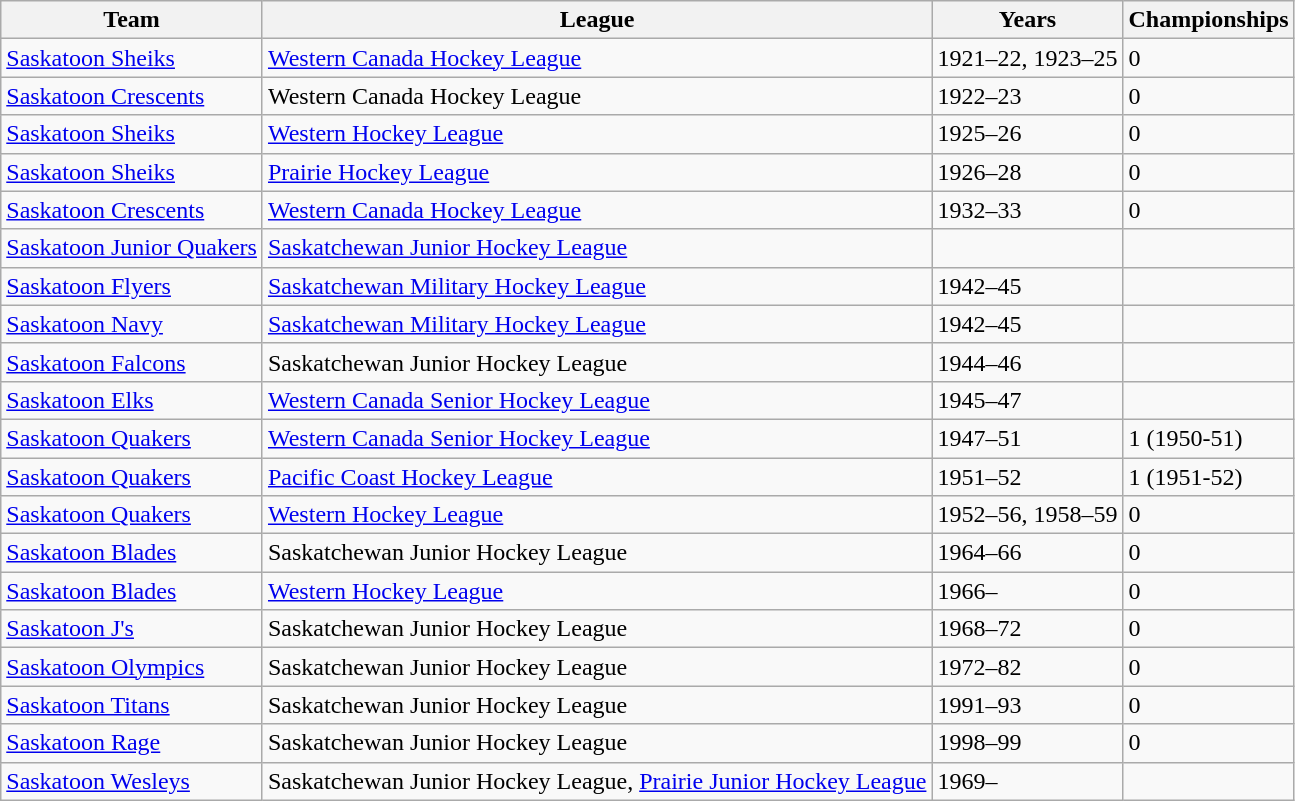<table class="wikitable">
<tr>
<th>Team</th>
<th>League</th>
<th>Years</th>
<th>Championships</th>
</tr>
<tr>
<td><a href='#'>Saskatoon Sheiks</a></td>
<td><a href='#'>Western Canada Hockey League</a></td>
<td>1921–22, 1923–25</td>
<td>0</td>
</tr>
<tr>
<td><a href='#'>Saskatoon Crescents</a></td>
<td>Western Canada Hockey League</td>
<td>1922–23</td>
<td>0</td>
</tr>
<tr>
<td><a href='#'>Saskatoon Sheiks</a></td>
<td><a href='#'>Western Hockey League</a></td>
<td>1925–26</td>
<td>0</td>
</tr>
<tr>
<td><a href='#'>Saskatoon Sheiks</a></td>
<td><a href='#'>Prairie Hockey League</a></td>
<td>1926–28</td>
<td>0</td>
</tr>
<tr>
<td><a href='#'>Saskatoon Crescents</a></td>
<td><a href='#'>Western Canada Hockey League</a></td>
<td>1932–33</td>
<td>0</td>
</tr>
<tr>
<td><a href='#'>Saskatoon Junior Quakers</a></td>
<td><a href='#'>Saskatchewan Junior Hockey League</a></td>
<td></td>
<td></td>
</tr>
<tr>
<td><a href='#'>Saskatoon Flyers</a></td>
<td><a href='#'>Saskatchewan Military Hockey League</a></td>
<td>1942–45</td>
<td></td>
</tr>
<tr>
<td><a href='#'>Saskatoon Navy</a></td>
<td><a href='#'>Saskatchewan Military Hockey League</a></td>
<td>1942–45</td>
<td></td>
</tr>
<tr>
<td><a href='#'>Saskatoon Falcons</a></td>
<td>Saskatchewan Junior Hockey League</td>
<td>1944–46</td>
<td></td>
</tr>
<tr>
<td><a href='#'>Saskatoon Elks</a></td>
<td><a href='#'>Western Canada Senior Hockey League</a></td>
<td>1945–47</td>
<td></td>
</tr>
<tr>
<td><a href='#'>Saskatoon Quakers</a></td>
<td><a href='#'>Western Canada Senior Hockey League</a></td>
<td>1947–51</td>
<td>1 (1950-51)</td>
</tr>
<tr>
<td><a href='#'>Saskatoon Quakers</a></td>
<td><a href='#'>Pacific Coast Hockey League</a></td>
<td>1951–52</td>
<td>1 (1951-52)</td>
</tr>
<tr>
<td><a href='#'>Saskatoon Quakers</a></td>
<td><a href='#'>Western Hockey League</a></td>
<td>1952–56, 1958–59</td>
<td>0</td>
</tr>
<tr>
<td><a href='#'>Saskatoon Blades</a></td>
<td>Saskatchewan Junior Hockey League</td>
<td>1964–66</td>
<td>0</td>
</tr>
<tr>
<td><a href='#'>Saskatoon Blades</a></td>
<td><a href='#'>Western Hockey League</a></td>
<td>1966–</td>
<td>0</td>
</tr>
<tr>
<td><a href='#'>Saskatoon J's</a></td>
<td>Saskatchewan Junior Hockey League</td>
<td>1968–72</td>
<td>0</td>
</tr>
<tr>
<td><a href='#'>Saskatoon Olympics</a></td>
<td>Saskatchewan Junior Hockey League</td>
<td>1972–82</td>
<td>0</td>
</tr>
<tr>
<td><a href='#'>Saskatoon Titans</a></td>
<td>Saskatchewan Junior Hockey League</td>
<td>1991–93</td>
<td>0</td>
</tr>
<tr>
<td><a href='#'>Saskatoon Rage</a></td>
<td>Saskatchewan Junior Hockey League</td>
<td>1998–99</td>
<td>0</td>
</tr>
<tr>
<td><a href='#'>Saskatoon Wesleys</a></td>
<td>Saskatchewan Junior Hockey League, <a href='#'>Prairie Junior Hockey League</a></td>
<td>1969–</td>
<td></td>
</tr>
</table>
